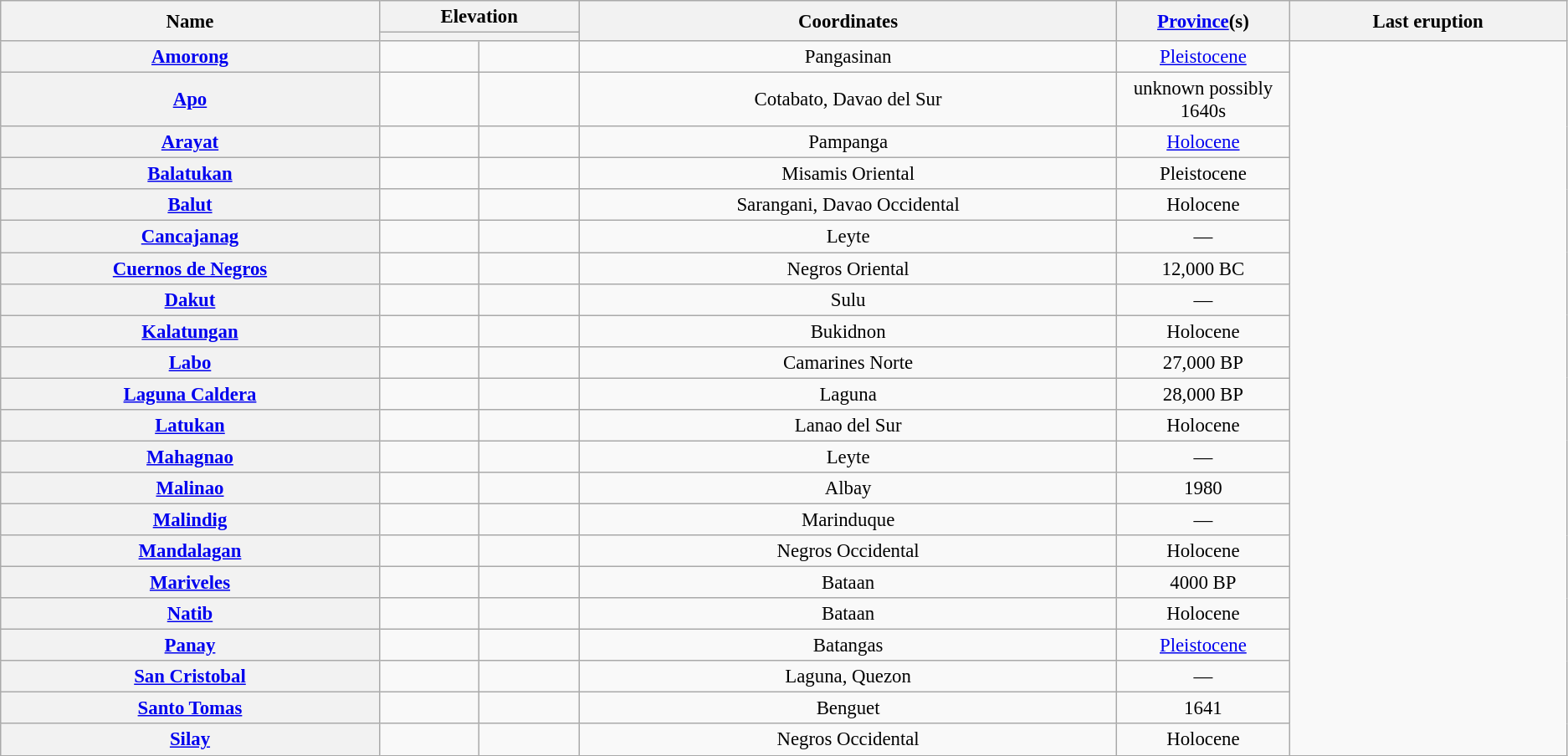<table class="wikitable sortable plainrowheaders" style="font-size:95%; text-align:center;">
<tr>
<th scope="col" rowspan="2">Name</th>
<th scope="col" colspan="2">Elevation </th>
<th rowspan="2" scope="col" data-sort-type="number">Coordinates</th>
<th scope="col" rowspan="2" style="width:11%;"><a href='#'>Province</a>(s)</th>
<th scope="col" rowspan="2" class=unsortable>Last eruption</th>
</tr>
<tr>
<th style="border-right:none;"></th>
<th style="border-left:none;" class=unsortable></th>
</tr>
<tr>
<th scope="row"><a href='#'>Amorong</a></th>
<td></td>
<td style="text-align:left;"></td>
<td>Pangasinan</td>
<td><a href='#'>Pleistocene</a></td>
</tr>
<tr>
<th scope="row"><a href='#'>Apo</a></th>
<td></td>
<td style="text-align:left;"></td>
<td>Cotabato, Davao del Sur</td>
<td>unknown possibly 1640s</td>
</tr>
<tr>
<th scope="row"><a href='#'>Arayat</a></th>
<td></td>
<td style="text-align:left;"></td>
<td>Pampanga</td>
<td><a href='#'>Holocene</a></td>
</tr>
<tr>
<th scope="row"><a href='#'>Balatukan</a></th>
<td></td>
<td style="text-align:left;"></td>
<td>Misamis Oriental</td>
<td>Pleistocene</td>
</tr>
<tr>
<th scope="row"><a href='#'>Balut</a></th>
<td></td>
<td style="text-align:left;"></td>
<td>Sarangani, Davao Occidental</td>
<td>Holocene</td>
</tr>
<tr>
<th scope="row"><a href='#'>Cancajanag</a></th>
<td></td>
<td style="text-align:left;"></td>
<td>Leyte</td>
<td>—</td>
</tr>
<tr>
<th scope="row"><a href='#'>Cuernos de Negros</a></th>
<td></td>
<td style="text-align:left;"></td>
<td>Negros Oriental</td>
<td>12,000 BC</td>
</tr>
<tr>
<th scope="row"><a href='#'>Dakut</a></th>
<td></td>
<td style="text-align:left;"></td>
<td>Sulu</td>
<td>—</td>
</tr>
<tr>
<th scope="row"><a href='#'>Kalatungan</a></th>
<td></td>
<td style="text-align:left;"></td>
<td>Bukidnon</td>
<td>Holocene</td>
</tr>
<tr>
<th scope="row"><a href='#'>Labo</a></th>
<td></td>
<td style="text-align:left;"></td>
<td>Camarines Norte</td>
<td>27,000 BP</td>
</tr>
<tr>
<th scope="row"><a href='#'>Laguna Caldera</a></th>
<td></td>
<td style="text-align:left;"></td>
<td>Laguna</td>
<td>28,000 BP</td>
</tr>
<tr>
<th scope="row"><a href='#'>Latukan</a></th>
<td></td>
<td style="text-align:left;"></td>
<td>Lanao del Sur</td>
<td>Holocene</td>
</tr>
<tr>
<th scope="row"><a href='#'>Mahagnao</a></th>
<td></td>
<td style="text-align:left;"></td>
<td>Leyte</td>
<td>—</td>
</tr>
<tr>
<th scope="row"><a href='#'>Malinao</a></th>
<td></td>
<td style="text-align:left;"></td>
<td>Albay</td>
<td>1980</td>
</tr>
<tr>
<th scope="row"><a href='#'>Malindig</a></th>
<td></td>
<td style="text-align:left;"></td>
<td>Marinduque</td>
<td>—</td>
</tr>
<tr>
<th scope="row"><a href='#'>Mandalagan</a></th>
<td></td>
<td style="text-align:left;"></td>
<td>Negros Occidental</td>
<td>Holocene</td>
</tr>
<tr>
<th scope="row"><a href='#'>Mariveles</a></th>
<td></td>
<td style="text-align:left;"></td>
<td>Bataan</td>
<td>4000 BP</td>
</tr>
<tr>
<th scope="row"><a href='#'>Natib</a></th>
<td></td>
<td style="text-align:left;"></td>
<td>Bataan</td>
<td>Holocene</td>
</tr>
<tr>
<th scope="row"><a href='#'>Panay</a></th>
<td></td>
<td style="text-align:left;"></td>
<td>Batangas</td>
<td><a href='#'>Pleistocene</a></td>
</tr>
<tr>
<th scope="row"><a href='#'>San Cristobal</a></th>
<td></td>
<td style="text-align:left;"></td>
<td>Laguna, Quezon</td>
<td>—</td>
</tr>
<tr>
<th scope="row"><a href='#'>Santo Tomas</a></th>
<td></td>
<td style="text-align:left;"></td>
<td>Benguet</td>
<td>1641</td>
</tr>
<tr>
<th scope="row"><a href='#'>Silay</a></th>
<td></td>
<td style="text-align:left;"></td>
<td>Negros Occidental</td>
<td>Holocene</td>
</tr>
</table>
